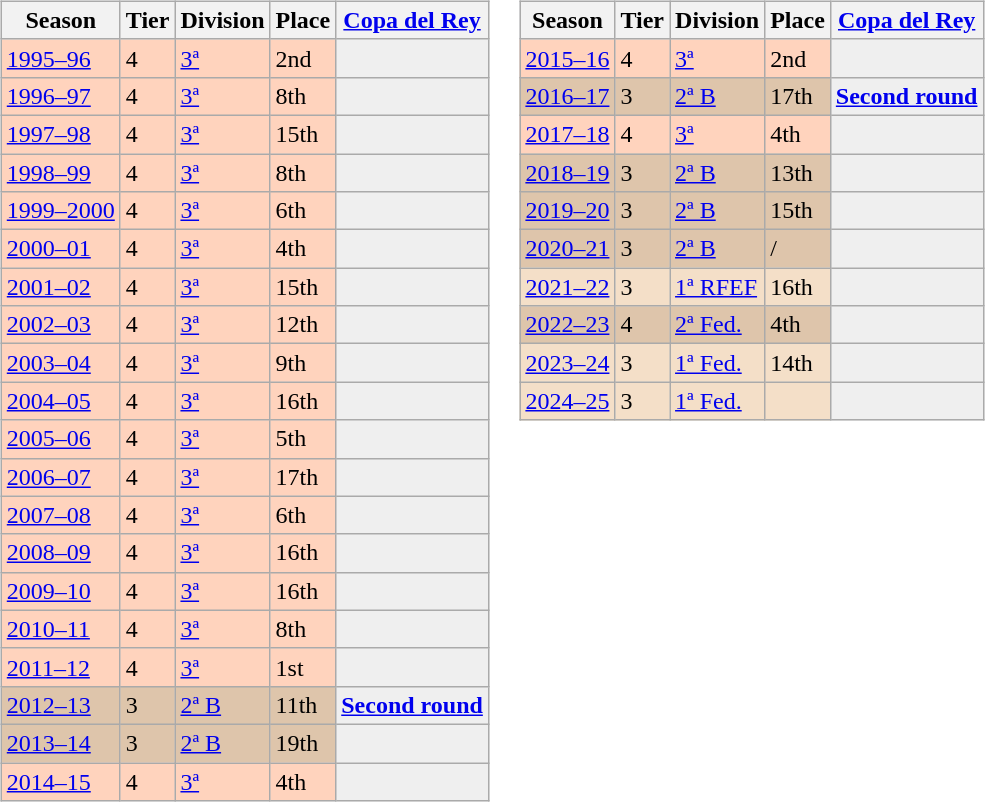<table>
<tr>
<td valign="top" width=0%><br><table class="wikitable">
<tr style="background:#f0f6fa;">
<th>Season</th>
<th>Tier</th>
<th>Division</th>
<th>Place</th>
<th><a href='#'>Copa del Rey</a></th>
</tr>
<tr>
<td style="background:#FFD3BD;"><a href='#'>1995–96</a></td>
<td style="background:#FFD3BD;">4</td>
<td style="background:#FFD3BD;"><a href='#'>3ª</a></td>
<td style="background:#FFD3BD;">2nd</td>
<td style="background:#efefef;"></td>
</tr>
<tr>
<td style="background:#FFD3BD;"><a href='#'>1996–97</a></td>
<td style="background:#FFD3BD;">4</td>
<td style="background:#FFD3BD;"><a href='#'>3ª</a></td>
<td style="background:#FFD3BD;">8th</td>
<th style="background:#efefef;"></th>
</tr>
<tr>
<td style="background:#FFD3BD;"><a href='#'>1997–98</a></td>
<td style="background:#FFD3BD;">4</td>
<td style="background:#FFD3BD;"><a href='#'>3ª</a></td>
<td style="background:#FFD3BD;">15th</td>
<th style="background:#efefef;"></th>
</tr>
<tr>
<td style="background:#FFD3BD;"><a href='#'>1998–99</a></td>
<td style="background:#FFD3BD;">4</td>
<td style="background:#FFD3BD;"><a href='#'>3ª</a></td>
<td style="background:#FFD3BD;">8th</td>
<th style="background:#efefef;"></th>
</tr>
<tr>
<td style="background:#FFD3BD;"><a href='#'>1999–2000</a></td>
<td style="background:#FFD3BD;">4</td>
<td style="background:#FFD3BD;"><a href='#'>3ª</a></td>
<td style="background:#FFD3BD;">6th</td>
<td style="background:#efefef;"></td>
</tr>
<tr>
<td style="background:#FFD3BD;"><a href='#'>2000–01</a></td>
<td style="background:#FFD3BD;">4</td>
<td style="background:#FFD3BD;"><a href='#'>3ª</a></td>
<td style="background:#FFD3BD;">4th</td>
<td style="background:#efefef;"></td>
</tr>
<tr>
<td style="background:#FFD3BD;"><a href='#'>2001–02</a></td>
<td style="background:#FFD3BD;">4</td>
<td style="background:#FFD3BD;"><a href='#'>3ª</a></td>
<td style="background:#FFD3BD;">15th</td>
<th style="background:#efefef;"></th>
</tr>
<tr>
<td style="background:#FFD3BD;"><a href='#'>2002–03</a></td>
<td style="background:#FFD3BD;">4</td>
<td style="background:#FFD3BD;"><a href='#'>3ª</a></td>
<td style="background:#FFD3BD;">12th</td>
<th style="background:#efefef;"></th>
</tr>
<tr>
<td style="background:#FFD3BD;"><a href='#'>2003–04</a></td>
<td style="background:#FFD3BD;">4</td>
<td style="background:#FFD3BD;"><a href='#'>3ª</a></td>
<td style="background:#FFD3BD;">9th</td>
<th style="background:#efefef;"></th>
</tr>
<tr>
<td style="background:#FFD3BD;"><a href='#'>2004–05</a></td>
<td style="background:#FFD3BD;">4</td>
<td style="background:#FFD3BD;"><a href='#'>3ª</a></td>
<td style="background:#FFD3BD;">16th</td>
<td style="background:#efefef;"></td>
</tr>
<tr>
<td style="background:#FFD3BD;"><a href='#'>2005–06</a></td>
<td style="background:#FFD3BD;">4</td>
<td style="background:#FFD3BD;"><a href='#'>3ª</a></td>
<td style="background:#FFD3BD;">5th</td>
<th style="background:#efefef;"></th>
</tr>
<tr>
<td style="background:#FFD3BD;"><a href='#'>2006–07</a></td>
<td style="background:#FFD3BD;">4</td>
<td style="background:#FFD3BD;"><a href='#'>3ª</a></td>
<td style="background:#FFD3BD;">17th</td>
<th style="background:#efefef;"></th>
</tr>
<tr>
<td style="background:#FFD3BD;"><a href='#'>2007–08</a></td>
<td style="background:#FFD3BD;">4</td>
<td style="background:#FFD3BD;"><a href='#'>3ª</a></td>
<td style="background:#FFD3BD;">6th</td>
<th style="background:#efefef;"></th>
</tr>
<tr>
<td style="background:#FFD3BD;"><a href='#'>2008–09</a></td>
<td style="background:#FFD3BD;">4</td>
<td style="background:#FFD3BD;"><a href='#'>3ª</a></td>
<td style="background:#FFD3BD;">16th</td>
<td style="background:#efefef;"></td>
</tr>
<tr>
<td style="background:#FFD3BD;"><a href='#'>2009–10</a></td>
<td style="background:#FFD3BD;">4</td>
<td style="background:#FFD3BD;"><a href='#'>3ª</a></td>
<td style="background:#FFD3BD;">16th</td>
<td style="background:#efefef;"></td>
</tr>
<tr>
<td style="background:#FFD3BD;"><a href='#'>2010–11</a></td>
<td style="background:#FFD3BD;">4</td>
<td style="background:#FFD3BD;"><a href='#'>3ª</a></td>
<td style="background:#FFD3BD;">8th</td>
<td style="background:#efefef;"></td>
</tr>
<tr>
<td style="background:#FFD3BD;"><a href='#'>2011–12</a></td>
<td style="background:#FFD3BD;">4</td>
<td style="background:#FFD3BD;"><a href='#'>3ª</a></td>
<td style="background:#FFD3BD;">1st</td>
<td style="background:#efefef;"></td>
</tr>
<tr>
<td style="background:#DEC5AB;"><a href='#'>2012–13</a></td>
<td style="background:#DEC5AB;">3</td>
<td style="background:#DEC5AB;"><a href='#'>2ª B</a></td>
<td style="background:#DEC5AB;">11th</td>
<th style="background:#efefef;"><a href='#'>Second round</a></th>
</tr>
<tr>
<td style="background:#DEC5AB;"><a href='#'>2013–14</a></td>
<td style="background:#DEC5AB;">3</td>
<td style="background:#DEC5AB;"><a href='#'>2ª B</a></td>
<td style="background:#DEC5AB;">19th</td>
<th style="background:#efefef;"></th>
</tr>
<tr>
<td style="background:#FFD3BD;"><a href='#'>2014–15</a></td>
<td style="background:#FFD3BD;">4</td>
<td style="background:#FFD3BD;"><a href='#'>3ª</a></td>
<td style="background:#FFD3BD;">4th</td>
<td style="background:#efefef;"></td>
</tr>
</table>
</td>
<td valign="top" width=0%><br><table class="wikitable">
<tr style="background:#f0f6fa;">
<th>Season</th>
<th>Tier</th>
<th>Division</th>
<th>Place</th>
<th><a href='#'>Copa del Rey</a></th>
</tr>
<tr>
<td style="background:#FFD3BD;"><a href='#'>2015–16</a></td>
<td style="background:#FFD3BD;">4</td>
<td style="background:#FFD3BD;"><a href='#'>3ª</a></td>
<td style="background:#FFD3BD;">2nd</td>
<td style="background:#efefef;"></td>
</tr>
<tr>
<td style="background:#DEC5AB;"><a href='#'>2016–17</a></td>
<td style="background:#DEC5AB;">3</td>
<td style="background:#DEC5AB;"><a href='#'>2ª B</a></td>
<td style="background:#DEC5AB;">17th</td>
<th style="background:#efefef;"><a href='#'>Second round</a></th>
</tr>
<tr>
<td style="background:#FFD3BD;"><a href='#'>2017–18</a></td>
<td style="background:#FFD3BD;">4</td>
<td style="background:#FFD3BD;"><a href='#'>3ª</a></td>
<td style="background:#FFD3BD;">4th</td>
<td style="background:#efefef;"></td>
</tr>
<tr>
<td style="background:#DEC5AB;"><a href='#'>2018–19</a></td>
<td style="background:#DEC5AB;">3</td>
<td style="background:#DEC5AB;"><a href='#'>2ª B</a></td>
<td style="background:#DEC5AB;">13th</td>
<td style="background:#efefef;"></td>
</tr>
<tr>
<td style="background:#DEC5AB;"><a href='#'>2019–20</a></td>
<td style="background:#DEC5AB;">3</td>
<td style="background:#DEC5AB;"><a href='#'>2ª B</a></td>
<td style="background:#DEC5AB;">15th</td>
<td style="background:#efefef;"></td>
</tr>
<tr>
<td style="background:#DEC5AB;"><a href='#'>2020–21</a></td>
<td style="background:#DEC5AB;">3</td>
<td style="background:#DEC5AB;"><a href='#'>2ª B</a></td>
<td style="background:#DEC5AB;"> / </td>
<td style="background:#efefef;"></td>
</tr>
<tr>
<td style="background:#F4DFC8;"><a href='#'>2021–22</a></td>
<td style="background:#F4DFC8;">3</td>
<td style="background:#F4DFC8;"><a href='#'>1ª RFEF</a></td>
<td style="background:#F4DFC8;">16th</td>
<th style="background:#efefef;"></th>
</tr>
<tr>
<td style="background:#DEC5AB;"><a href='#'>2022–23</a></td>
<td style="background:#DEC5AB;">4</td>
<td style="background:#DEC5AB;"><a href='#'>2ª Fed.</a></td>
<td style="background:#DEC5AB;">4th</td>
<td style="background:#efefef;"></td>
</tr>
<tr>
<td style="background:#F4DFC8;"><a href='#'>2023–24</a></td>
<td style="background:#F4DFC8;">3</td>
<td style="background:#F4DFC8;"><a href='#'>1ª Fed.</a></td>
<td style="background:#F4DFC8;">14th</td>
<th style="background:#efefef;"></th>
</tr>
<tr>
<td style="background:#F4DFC8;"><a href='#'>2024–25</a></td>
<td style="background:#F4DFC8;">3</td>
<td style="background:#F4DFC8;"><a href='#'>1ª Fed.</a></td>
<td style="background:#F4DFC8;"></td>
<th style="background:#efefef;"></th>
</tr>
</table>
</td>
</tr>
</table>
